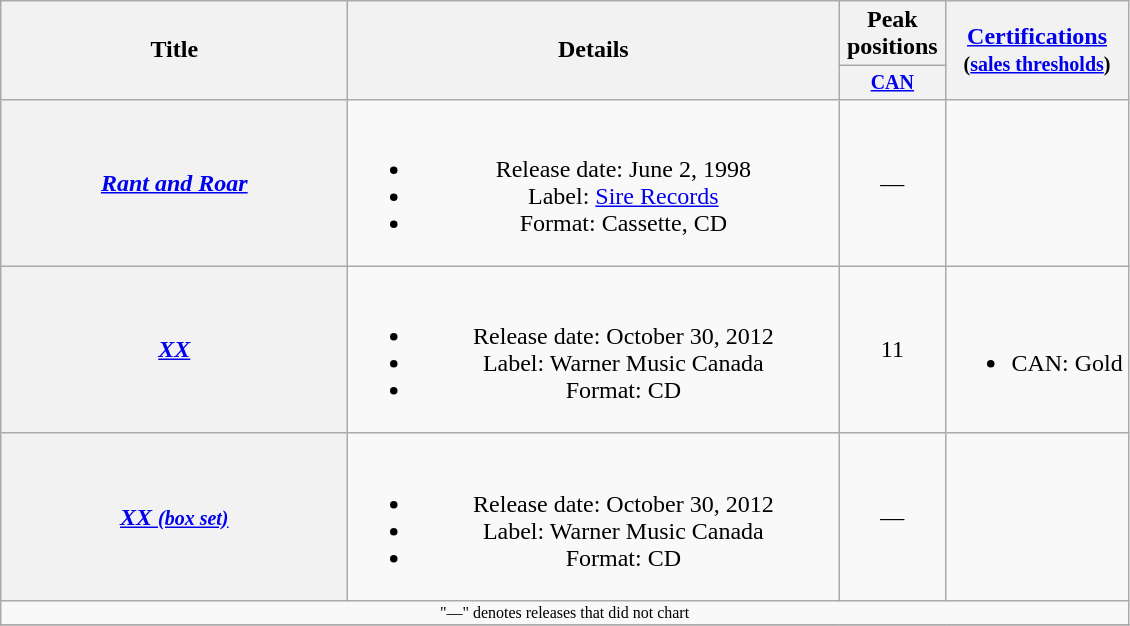<table class="wikitable plainrowheaders" style="text-align:center;">
<tr>
<th rowspan="2" style="width:14em;">Title</th>
<th rowspan="2" style="width:20em;">Details</th>
<th colspan="1">Peak positions</th>
<th rowspan="2"><a href='#'>Certifications</a><br><small>(<a href='#'>sales thresholds</a>)</small></th>
</tr>
<tr style="font-size:smaller;">
<th width="65"><a href='#'>CAN</a></th>
</tr>
<tr>
<th scope="row"><em><a href='#'>Rant and Roar</a></em></th>
<td><br><ul><li>Release date: June 2, 1998</li><li>Label: <a href='#'>Sire Records</a></li><li>Format: Cassette, CD</li></ul></td>
<td>—</td>
<td></td>
</tr>
<tr>
<th scope="row"><em><a href='#'>XX</a></em></th>
<td><br><ul><li>Release date: October 30, 2012 </li><li>Label: Warner Music Canada</li><li>Format: CD</li></ul></td>
<td>11</td>
<td><br><ul><li>CAN: Gold</li></ul></td>
</tr>
<tr>
<th scope="row"><em><a href='#'>XX <small>(box set)</small></a></em> </th>
<td><br><ul><li>Release date: October 30, 2012 </li><li>Label: Warner Music Canada</li><li>Format: CD</li></ul></td>
<td>—</td>
<td></td>
</tr>
<tr>
<td colspan="10" style="font-size:8pt">"—" denotes releases that did not chart</td>
</tr>
<tr>
</tr>
</table>
